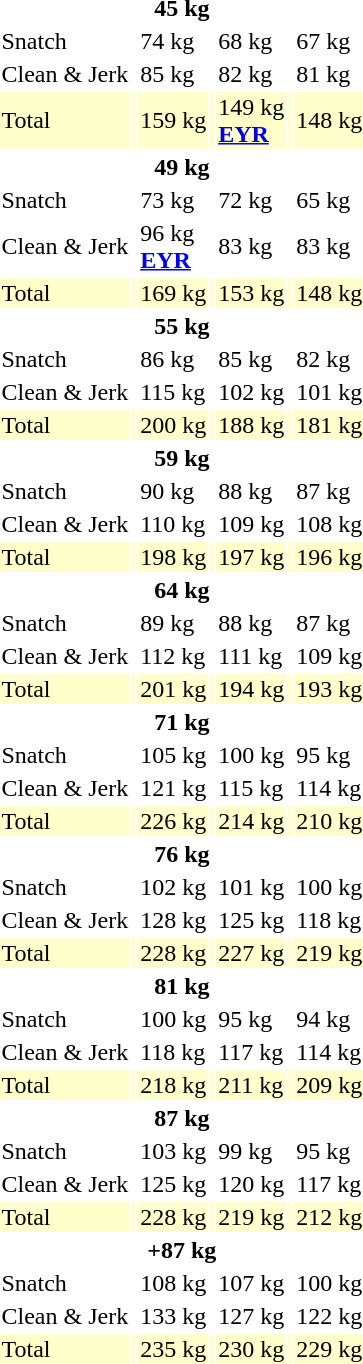<table>
<tr>
<th colspan=7>45 kg</th>
</tr>
<tr>
<td>Snatch</td>
<td></td>
<td>74 kg</td>
<td></td>
<td>68 kg</td>
<td></td>
<td>67 kg</td>
</tr>
<tr>
<td>Clean & Jerk</td>
<td></td>
<td>85 kg</td>
<td></td>
<td>82 kg</td>
<td></td>
<td>81 kg</td>
</tr>
<tr bgcolor=ffffcc>
<td>Total</td>
<td></td>
<td>159 kg</td>
<td></td>
<td>149 kg<br><strong><a href='#'>EYR</a></strong></td>
<td></td>
<td>148 kg</td>
</tr>
<tr>
<th colspan=7>49 kg</th>
</tr>
<tr>
<td>Snatch</td>
<td></td>
<td>73 kg</td>
<td></td>
<td>72 kg</td>
<td></td>
<td>65 kg</td>
</tr>
<tr>
<td>Clean & Jerk</td>
<td></td>
<td>96 kg<br><strong><a href='#'>EYR</a></strong></td>
<td></td>
<td>83 kg</td>
<td></td>
<td>83 kg</td>
</tr>
<tr bgcolor=ffffcc>
<td>Total</td>
<td></td>
<td>169 kg</td>
<td></td>
<td>153 kg</td>
<td></td>
<td>148 kg</td>
</tr>
<tr>
<th colspan=7>55 kg</th>
</tr>
<tr>
<td>Snatch</td>
<td></td>
<td>86 kg</td>
<td></td>
<td>85 kg</td>
<td></td>
<td>82 kg</td>
</tr>
<tr>
<td>Clean & Jerk</td>
<td></td>
<td>115 kg</td>
<td></td>
<td>102 kg</td>
<td></td>
<td>101 kg</td>
</tr>
<tr bgcolor=ffffcc>
<td>Total</td>
<td></td>
<td>200 kg</td>
<td></td>
<td>188 kg</td>
<td></td>
<td>181 kg</td>
</tr>
<tr>
<th colspan=7>59 kg</th>
</tr>
<tr>
<td>Snatch</td>
<td></td>
<td>90 kg</td>
<td></td>
<td>88 kg</td>
<td></td>
<td>87 kg</td>
</tr>
<tr>
<td>Clean & Jerk</td>
<td></td>
<td>110 kg</td>
<td></td>
<td>109 kg</td>
<td></td>
<td>108 kg</td>
</tr>
<tr bgcolor=ffffcc>
<td>Total</td>
<td></td>
<td>198 kg</td>
<td></td>
<td>197 kg</td>
<td></td>
<td>196 kg</td>
</tr>
<tr>
<th colspan=7>64 kg</th>
</tr>
<tr>
<td>Snatch</td>
<td></td>
<td>89 kg</td>
<td></td>
<td>88 kg</td>
<td></td>
<td>87 kg</td>
</tr>
<tr>
<td>Clean & Jerk</td>
<td></td>
<td>112 kg</td>
<td></td>
<td>111 kg</td>
<td></td>
<td>109 kg</td>
</tr>
<tr bgcolor=ffffcc>
<td>Total</td>
<td></td>
<td>201 kg</td>
<td></td>
<td>194 kg</td>
<td></td>
<td>193 kg</td>
</tr>
<tr>
<th colspan=7>71 kg</th>
</tr>
<tr>
<td>Snatch</td>
<td></td>
<td>105 kg</td>
<td></td>
<td>100 kg</td>
<td></td>
<td>95 kg</td>
</tr>
<tr>
<td>Clean & Jerk</td>
<td></td>
<td>121 kg</td>
<td></td>
<td>115 kg</td>
<td></td>
<td>114 kg</td>
</tr>
<tr bgcolor=ffffcc>
<td>Total</td>
<td></td>
<td>226 kg</td>
<td></td>
<td>214 kg</td>
<td></td>
<td>210 kg</td>
</tr>
<tr>
<th colspan=7>76 kg</th>
</tr>
<tr>
<td>Snatch</td>
<td></td>
<td>102 kg</td>
<td></td>
<td>101 kg</td>
<td></td>
<td>100 kg</td>
</tr>
<tr>
<td>Clean & Jerk</td>
<td></td>
<td>128 kg</td>
<td></td>
<td>125 kg</td>
<td></td>
<td>118 kg</td>
</tr>
<tr bgcolor=ffffcc>
<td>Total</td>
<td></td>
<td>228 kg</td>
<td></td>
<td>227 kg</td>
<td></td>
<td>219 kg</td>
</tr>
<tr>
<th colspan=7>81 kg</th>
</tr>
<tr>
<td>Snatch</td>
<td></td>
<td>100 kg</td>
<td></td>
<td>95 kg</td>
<td></td>
<td>94 kg</td>
</tr>
<tr>
<td>Clean & Jerk</td>
<td></td>
<td>118 kg</td>
<td></td>
<td>117 kg</td>
<td></td>
<td>114 kg</td>
</tr>
<tr bgcolor=ffffcc>
<td>Total</td>
<td></td>
<td>218 kg</td>
<td></td>
<td>211 kg</td>
<td></td>
<td>209 kg</td>
</tr>
<tr>
<th colspan=7>87 kg</th>
</tr>
<tr>
<td>Snatch</td>
<td></td>
<td>103 kg</td>
<td></td>
<td>99 kg</td>
<td></td>
<td>95 kg</td>
</tr>
<tr>
<td>Clean & Jerk</td>
<td></td>
<td>125 kg</td>
<td></td>
<td>120 kg</td>
<td></td>
<td>117 kg</td>
</tr>
<tr bgcolor=ffffcc>
<td>Total</td>
<td></td>
<td>228 kg</td>
<td></td>
<td>219 kg</td>
<td></td>
<td>212 kg</td>
</tr>
<tr>
<th colspan=7>+87 kg</th>
</tr>
<tr>
<td>Snatch</td>
<td></td>
<td>108 kg</td>
<td></td>
<td>107 kg</td>
<td></td>
<td>100 kg</td>
</tr>
<tr>
<td>Clean & Jerk</td>
<td></td>
<td>133 kg</td>
<td></td>
<td>127 kg</td>
<td></td>
<td>122 kg</td>
</tr>
<tr bgcolor=ffffcc>
<td>Total</td>
<td></td>
<td>235 kg</td>
<td></td>
<td>230 kg</td>
<td></td>
<td>229 kg</td>
</tr>
</table>
